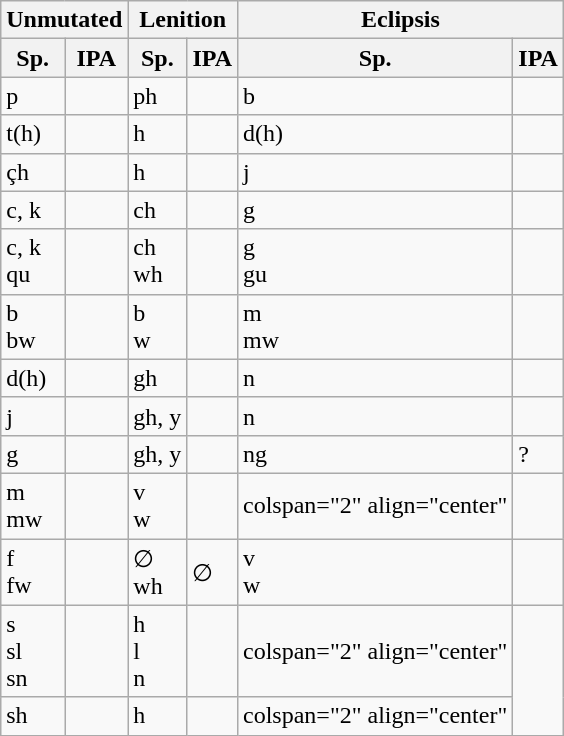<table class="wikitable">
<tr>
<th colspan="2">Unmutated</th>
<th colspan="2">Lenition</th>
<th colspan="2">Eclipsis</th>
</tr>
<tr>
<th>Sp.</th>
<th>IPA</th>
<th>Sp.</th>
<th>IPA</th>
<th>Sp.</th>
<th>IPA</th>
</tr>
<tr>
<td>p</td>
<td></td>
<td>ph</td>
<td></td>
<td>b</td>
<td></td>
</tr>
<tr>
<td>t(h)</td>
<td></td>
<td>h</td>
<td></td>
<td>d(h)</td>
<td></td>
</tr>
<tr>
<td>çh</td>
<td></td>
<td>h</td>
<td></td>
<td>j</td>
<td></td>
</tr>
<tr>
<td>c, k</td>
<td></td>
<td>ch</td>
<td></td>
<td>g</td>
<td></td>
</tr>
<tr>
<td>c, k<br>qu</td>
<td><br></td>
<td>ch<br>wh</td>
<td><br></td>
<td>g<br>gu</td>
<td></td>
</tr>
<tr>
<td>b<br>bw</td>
<td><br></td>
<td>b<br>w</td>
<td><br></td>
<td>m<br>mw</td>
<td><br></td>
</tr>
<tr>
<td>d(h)</td>
<td></td>
<td>gh</td>
<td></td>
<td>n</td>
<td></td>
</tr>
<tr>
<td>j</td>
<td></td>
<td>gh, y</td>
<td></td>
<td>n</td>
<td></td>
</tr>
<tr>
<td>g</td>
<td></td>
<td>gh, y</td>
<td></td>
<td>ng</td>
<td>?</td>
</tr>
<tr>
<td>m<br>mw</td>
<td><br></td>
<td>v<br>w</td>
<td><br></td>
<td>colspan="2" align="center" </td>
</tr>
<tr>
<td>f<br>fw</td>
<td><br></td>
<td>∅<br>wh</td>
<td>∅<br></td>
<td>v<br>w</td>
<td><br></td>
</tr>
<tr>
<td>s<br>sl<br>sn</td>
<td><br><br></td>
<td>h<br>l<br>n</td>
<td><br><br></td>
<td>colspan="2" align="center" </td>
</tr>
<tr>
<td>sh</td>
<td></td>
<td>h</td>
<td></td>
<td>colspan="2" align="center" </td>
</tr>
</table>
